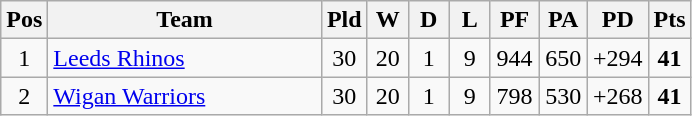<table class="wikitable" style="text-align:center;">
<tr>
<th style="width:20px;" abbr="Position">Pos</th>
<th style="width:175px;">Team</th>
<th style="width:20px;" abbr="Played">Pld</th>
<th style="width:20px;" abbr="Won">W</th>
<th style="width:20px;" abbr="Drawn">D</th>
<th style="width:20px;" abbr="Lost">L</th>
<th style="width:25px;" abbr="Points for">PF</th>
<th style="width:25px;" abbr="Points against">PA</th>
<th style="width:25px;" abbr="Points difference">PD</th>
<th style="width:20px;" abbr="Points">Pts</th>
</tr>
<tr>
<td>1</td>
<td style="text-align:left"> <a href='#'>Leeds Rhinos</a></td>
<td>30</td>
<td>20</td>
<td>1</td>
<td>9</td>
<td>944</td>
<td>650</td>
<td>+294</td>
<td><strong>41</strong></td>
</tr>
<tr>
<td>2</td>
<td style="text-align:left;"> <a href='#'>Wigan Warriors</a></td>
<td>30</td>
<td>20</td>
<td>1</td>
<td>9</td>
<td>798</td>
<td>530</td>
<td>+268</td>
<td><strong>41</strong></td>
</tr>
</table>
